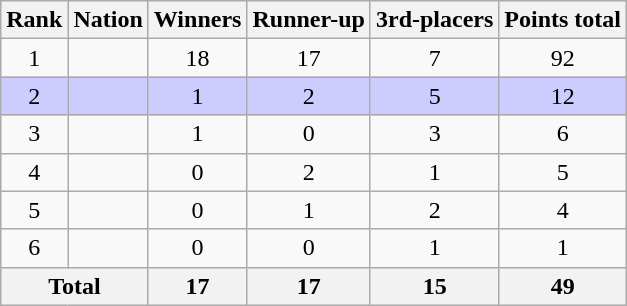<table class=wikitable sortable style=text-align:center>
<tr>
<th>Rank</th>
<th>Nation</th>
<th>Winners</th>
<th>Runner-up</th>
<th>3rd-placers</th>
<th>Points total</th>
</tr>
<tr>
<td>1</td>
<td align=left></td>
<td>18</td>
<td>17</td>
<td>7</td>
<td>92</td>
</tr>
<tr bgcolor=ccccff>
<td>2</td>
<td align=left></td>
<td>1</td>
<td>2</td>
<td>5</td>
<td>12</td>
</tr>
<tr>
<td>3</td>
<td align=left></td>
<td>1</td>
<td>0</td>
<td>3</td>
<td>6</td>
</tr>
<tr>
<td>4</td>
<td align=left></td>
<td>0</td>
<td>2</td>
<td>1</td>
<td>5</td>
</tr>
<tr>
<td>5</td>
<td align=left></td>
<td>0</td>
<td>1</td>
<td>2</td>
<td>4</td>
</tr>
<tr>
<td>6</td>
<td align=left></td>
<td>0</td>
<td>0</td>
<td>1</td>
<td>1</td>
</tr>
<tr>
<th colspan=2>Total</th>
<th>17</th>
<th>17</th>
<th>15</th>
<th>49</th>
</tr>
</table>
